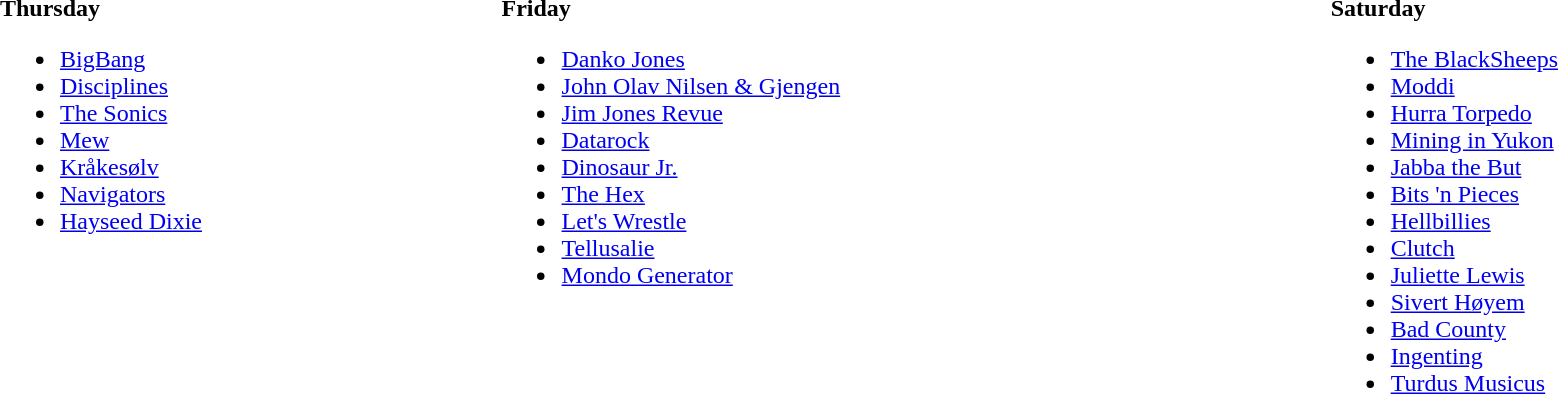<table cellpadding="2" cellspacing="2" border="0" style="width: 100%;">
<tr valign="top">
<td><br><strong>Thursday</strong><ul><li> <a href='#'>BigBang</a></li><li> <a href='#'>Disciplines</a></li><li> <a href='#'>The Sonics</a></li><li> <a href='#'>Mew</a></li><li> <a href='#'>Kråkesølv</a></li><li> <a href='#'>Navigators</a></li><li> <a href='#'>Hayseed Dixie</a></li></ul></td>
<td><br><strong>Friday</strong><ul><li> <a href='#'>Danko Jones</a></li><li> <a href='#'>John Olav Nilsen & Gjengen</a></li><li> <a href='#'>Jim Jones Revue</a></li><li> <a href='#'>Datarock</a></li><li> <a href='#'>Dinosaur Jr.</a></li><li> <a href='#'>The Hex</a></li><li> <a href='#'>Let's Wrestle</a></li><li> <a href='#'>Tellusalie</a></li><li> <a href='#'>Mondo Generator</a></li></ul></td>
<td><br><strong>Saturday</strong><ul><li> <a href='#'>The BlackSheeps</a></li><li> <a href='#'>Moddi</a></li><li> <a href='#'>Hurra Torpedo</a></li><li> <a href='#'>Mining in Yukon</a></li><li> <a href='#'>Jabba the But</a></li><li> <a href='#'>Bits 'n Pieces</a></li><li> <a href='#'>Hellbillies</a></li><li> <a href='#'>Clutch</a></li><li> <a href='#'>Juliette Lewis</a></li><li> <a href='#'>Sivert Høyem</a></li><li> <a href='#'>Bad County</a></li><li> <a href='#'>Ingenting</a></li><li> <a href='#'>Turdus Musicus</a></li></ul></td>
</tr>
</table>
